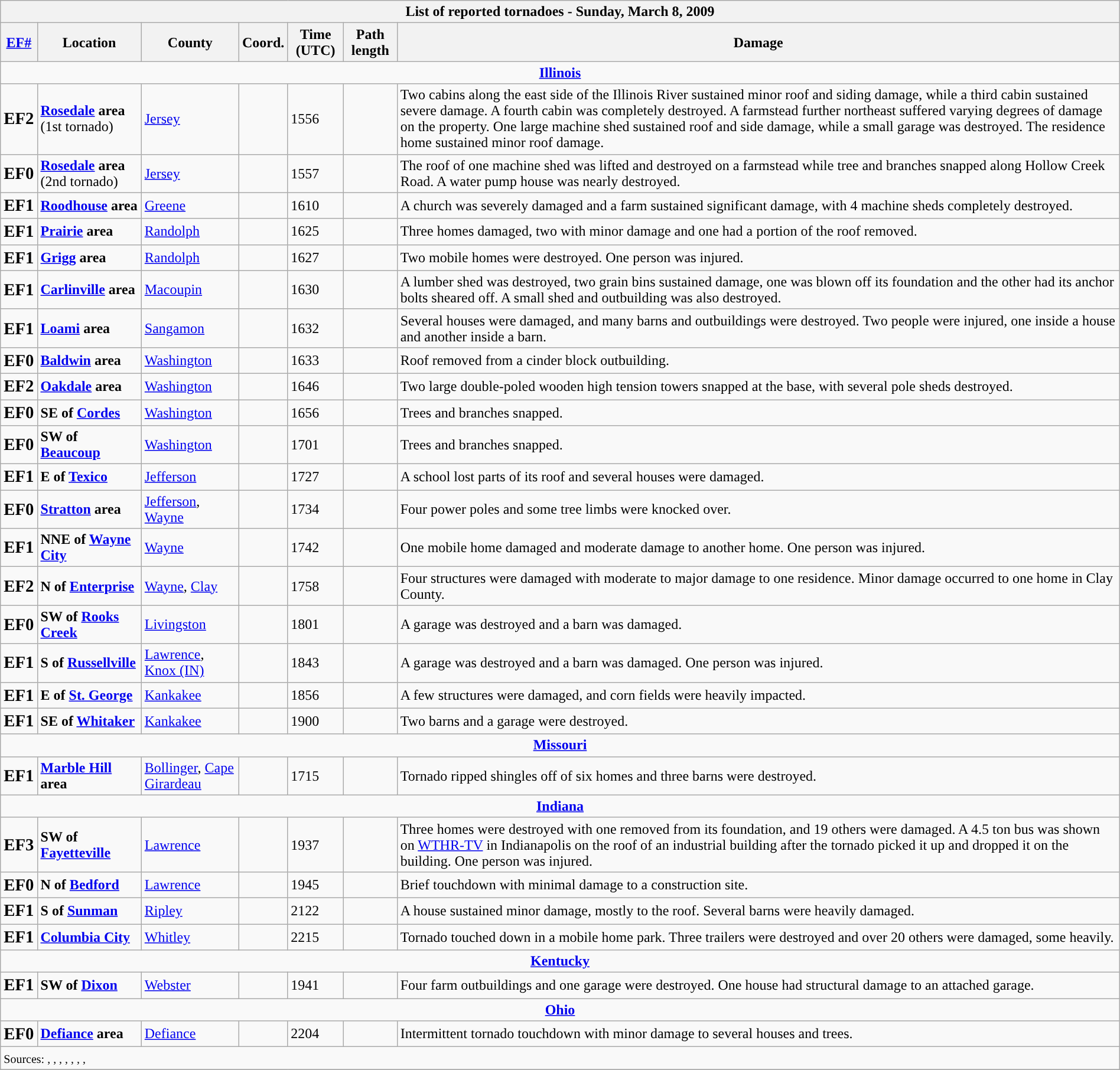<table class="wikitable collapsible" width="100%">
<tr>
<th colspan="7">List of reported tornadoes - Sunday, March 8, 2009</th>
</tr>
<tr>
<th><a href='#'>EF#</a></th>
<th>Location</th>
<th>County</th>
<th>Coord.</th>
<th>Time (UTC)</th>
<th>Path length</th>
<th>Damage</th>
</tr>
<tr>
<td colspan="7" align=center><strong><a href='#'>Illinois</a></strong></td>
</tr>
<tr>
<td><big><strong>EF2</strong></big></td>
<td><strong><a href='#'>Rosedale</a> area</strong> (1st tornado)</td>
<td><a href='#'>Jersey</a></td>
<td></td>
<td>1556</td>
<td></td>
<td>Two cabins along the east side of the Illinois River sustained minor roof and siding damage, while a third cabin sustained severe damage. A fourth cabin was completely destroyed. A farmstead further northeast suffered varying degrees of damage on the property. One large machine shed sustained roof and side damage, while a small garage was destroyed. The residence home sustained minor roof damage.</td>
</tr>
<tr>
<td><big><strong>EF0</strong></big></td>
<td><strong><a href='#'>Rosedale</a> area</strong> (2nd tornado)</td>
<td><a href='#'>Jersey</a></td>
<td></td>
<td>1557</td>
<td></td>
<td>The roof of one machine shed was lifted and destroyed on a farmstead while tree and branches snapped along Hollow Creek Road. A water pump house was nearly destroyed.</td>
</tr>
<tr>
<td><big><strong>EF1</strong></big></td>
<td><strong><a href='#'>Roodhouse</a> area</strong></td>
<td><a href='#'>Greene</a></td>
<td></td>
<td>1610</td>
<td></td>
<td>A church was severely damaged and a farm sustained significant damage, with 4 machine sheds completely destroyed.</td>
</tr>
<tr>
<td><big><strong>EF1</strong></big></td>
<td><strong><a href='#'>Prairie</a> area</strong></td>
<td><a href='#'>Randolph</a></td>
<td></td>
<td>1625</td>
<td></td>
<td>Three homes damaged, two with minor damage and one had a portion of the roof removed.</td>
</tr>
<tr>
<td><big><strong>EF1</strong></big></td>
<td><strong><a href='#'>Grigg</a> area</strong></td>
<td><a href='#'>Randolph</a></td>
<td></td>
<td>1627</td>
<td></td>
<td>Two mobile homes were destroyed. One person was injured.</td>
</tr>
<tr>
<td><big><strong>EF1</strong></big></td>
<td><strong><a href='#'>Carlinville</a> area</strong></td>
<td><a href='#'>Macoupin</a></td>
<td></td>
<td>1630</td>
<td></td>
<td>A lumber shed was destroyed, two grain bins sustained damage, one was blown off its foundation and the other had its anchor bolts sheared off. A small shed and outbuilding was also destroyed.</td>
</tr>
<tr>
<td><big><strong>EF1</strong></big></td>
<td><strong><a href='#'>Loami</a> area</strong></td>
<td><a href='#'>Sangamon</a></td>
<td></td>
<td>1632</td>
<td></td>
<td>Several houses were damaged, and many barns and outbuildings were destroyed. Two people were injured, one inside a house and another inside a barn.</td>
</tr>
<tr>
<td><big><strong>EF0</strong></big></td>
<td><strong><a href='#'>Baldwin</a> area</strong></td>
<td><a href='#'>Washington</a></td>
<td></td>
<td>1633</td>
<td></td>
<td>Roof removed from a cinder block outbuilding.</td>
</tr>
<tr>
<td><big><strong>EF2</strong></big></td>
<td><strong><a href='#'>Oakdale</a> area</strong></td>
<td><a href='#'>Washington</a></td>
<td></td>
<td>1646</td>
<td></td>
<td>Two large double-poled wooden high tension towers snapped at the base, with several pole sheds destroyed.</td>
</tr>
<tr>
<td><big><strong>EF0</strong></big></td>
<td><strong>SE of <a href='#'>Cordes</a></strong></td>
<td><a href='#'>Washington</a></td>
<td></td>
<td>1656</td>
<td></td>
<td>Trees and branches snapped.</td>
</tr>
<tr>
<td><big><strong>EF0</strong></big></td>
<td><strong>SW of <a href='#'>Beaucoup</a></strong></td>
<td><a href='#'>Washington</a></td>
<td></td>
<td>1701</td>
<td></td>
<td>Trees and branches snapped.</td>
</tr>
<tr>
<td><big><strong>EF1</strong></big></td>
<td><strong>E of <a href='#'>Texico</a></strong></td>
<td><a href='#'>Jefferson</a></td>
<td></td>
<td>1727</td>
<td></td>
<td>A school lost parts of its roof and several houses were damaged.</td>
</tr>
<tr>
<td><big><strong>EF0</strong></big></td>
<td><strong><a href='#'>Stratton</a> area</strong></td>
<td><a href='#'>Jefferson</a>, <a href='#'>Wayne</a></td>
<td></td>
<td>1734</td>
<td></td>
<td>Four power poles and some tree limbs were knocked over.</td>
</tr>
<tr>
<td><big><strong>EF1</strong></big></td>
<td><strong>NNE of <a href='#'>Wayne City</a></strong></td>
<td><a href='#'>Wayne</a></td>
<td></td>
<td>1742</td>
<td></td>
<td>One mobile home damaged and moderate damage to another home. One person was injured.</td>
</tr>
<tr>
<td><big><strong>EF2</strong></big></td>
<td><strong>N of <a href='#'>Enterprise</a></strong></td>
<td><a href='#'>Wayne</a>, <a href='#'>Clay</a></td>
<td></td>
<td>1758</td>
<td></td>
<td>Four structures were damaged with moderate to major damage to one residence. Minor damage occurred to one home in Clay County.</td>
</tr>
<tr>
<td><big><strong>EF0</strong></big></td>
<td><strong>SW of <a href='#'>Rooks Creek</a></strong></td>
<td><a href='#'>Livingston</a></td>
<td></td>
<td>1801</td>
<td></td>
<td>A garage was destroyed and a barn was damaged.</td>
</tr>
<tr>
<td><big><strong>EF1</strong></big></td>
<td><strong>S of <a href='#'>Russellville</a></strong></td>
<td><a href='#'>Lawrence</a>, <a href='#'>Knox (IN)</a></td>
<td></td>
<td>1843</td>
<td></td>
<td>A garage was destroyed and a barn was damaged. One person was injured.</td>
</tr>
<tr>
<td><big><strong>EF1</strong></big></td>
<td><strong>E of <a href='#'>St. George</a></strong></td>
<td><a href='#'>Kankakee</a></td>
<td></td>
<td>1856</td>
<td></td>
<td>A few structures were damaged, and corn fields were heavily impacted.</td>
</tr>
<tr>
<td><big><strong>EF1</strong></big></td>
<td><strong>SE of <a href='#'>Whitaker</a></strong></td>
<td><a href='#'>Kankakee</a></td>
<td></td>
<td>1900</td>
<td></td>
<td>Two barns and a garage were destroyed.</td>
</tr>
<tr>
<td colspan="7" align=center><strong><a href='#'>Missouri</a></strong></td>
</tr>
<tr>
<td><big><strong>EF1</strong></big></td>
<td><strong><a href='#'>Marble Hill</a> area</strong></td>
<td><a href='#'>Bollinger</a>, <a href='#'>Cape Girardeau</a></td>
<td></td>
<td>1715</td>
<td></td>
<td>Tornado ripped shingles off of six homes and three barns were destroyed.</td>
</tr>
<tr>
<td colspan="7" align=center><strong><a href='#'>Indiana</a></strong></td>
</tr>
<tr>
<td><big><strong>EF3</strong></big></td>
<td><strong>SW of <a href='#'>Fayetteville</a></strong></td>
<td><a href='#'>Lawrence</a></td>
<td></td>
<td>1937</td>
<td></td>
<td>Three homes were destroyed with one removed from its foundation, and 19 others were damaged. A 4.5 ton bus was shown on <a href='#'>WTHR-TV</a> in Indianapolis on the roof of an industrial building after the tornado picked it up and dropped it on the building. One person was injured.</td>
</tr>
<tr>
<td><big><strong>EF0</strong></big></td>
<td><strong>N of <a href='#'>Bedford</a></strong></td>
<td><a href='#'>Lawrence</a></td>
<td></td>
<td>1945</td>
<td></td>
<td>Brief touchdown with minimal damage to a construction site.</td>
</tr>
<tr>
<td><big><strong>EF1</strong></big></td>
<td><strong>S of <a href='#'>Sunman</a></strong></td>
<td><a href='#'>Ripley</a></td>
<td></td>
<td>2122</td>
<td></td>
<td>A house sustained minor damage, mostly to the roof. Several barns were heavily damaged.</td>
</tr>
<tr>
<td><big><strong>EF1</strong></big></td>
<td><strong><a href='#'>Columbia City</a></strong></td>
<td><a href='#'>Whitley</a></td>
<td></td>
<td>2215</td>
<td></td>
<td>Tornado touched down in a mobile home park. Three trailers were destroyed and over 20 others were damaged, some heavily.</td>
</tr>
<tr>
<td colspan="7" align=center><strong><a href='#'>Kentucky</a></strong></td>
</tr>
<tr>
<td><big><strong>EF1</strong></big></td>
<td><strong>SW of <a href='#'>Dixon</a></strong></td>
<td><a href='#'>Webster</a></td>
<td></td>
<td>1941</td>
<td></td>
<td>Four farm outbuildings and one garage were destroyed. One house had structural damage to an attached garage.</td>
</tr>
<tr>
<td colspan="7" align=center><strong><a href='#'>Ohio</a></strong></td>
</tr>
<tr>
<td><big><strong>EF0</strong></big></td>
<td><strong><a href='#'>Defiance</a> area</strong></td>
<td><a href='#'>Defiance</a></td>
<td></td>
<td>2204</td>
<td></td>
<td>Intermittent tornado touchdown with minor damage to several houses and trees.</td>
</tr>
<tr>
<td colspan="7"><small>Sources: , , , , , , , </small></td>
</tr>
<tr>
</tr>
</table>
